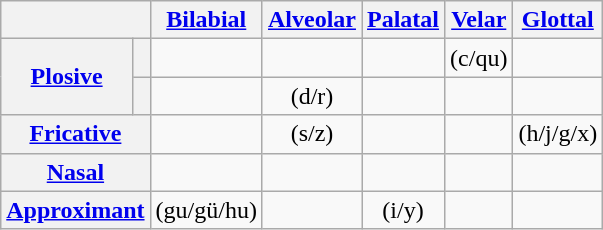<table class="wikitable" style=text-align:center>
<tr>
<th colspan=2></th>
<th><a href='#'>Bilabial</a></th>
<th><a href='#'>Alveolar</a></th>
<th><a href='#'>Palatal</a></th>
<th><a href='#'>Velar</a></th>
<th><a href='#'>Glottal</a></th>
</tr>
<tr>
<th rowspan=2><a href='#'>Plosive</a></th>
<th></th>
<td></td>
<td></td>
<td></td>
<td> (c/qu)</td>
<td></td>
</tr>
<tr>
<th></th>
<td></td>
<td> (d/r)</td>
<td></td>
<td></td>
<td></td>
</tr>
<tr>
<th colspan=2><a href='#'>Fricative</a></th>
<td></td>
<td> (s/z)</td>
<td></td>
<td></td>
<td> (h/j/g/x)</td>
</tr>
<tr>
<th colspan=2><a href='#'>Nasal</a></th>
<td></td>
<td></td>
<td></td>
<td></td>
<td></td>
</tr>
<tr>
<th colspan=2><a href='#'>Approximant</a></th>
<td> (gu/gü/hu)</td>
<td></td>
<td> (i/y)</td>
<td></td>
<td></td>
</tr>
</table>
